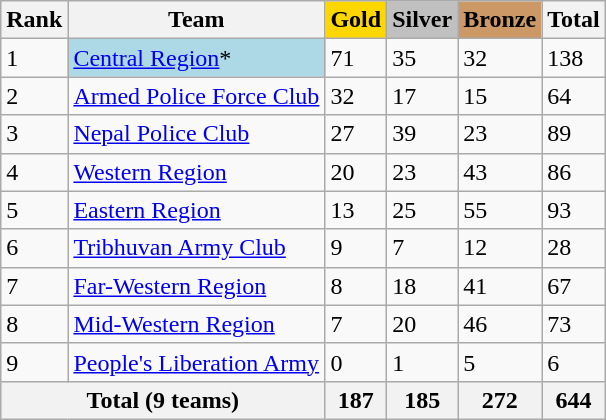<table class="wikitable sortable">
<tr>
<th>Rank</th>
<th>Team</th>
<th style="background:gold">Gold</th>
<th style="background:silver">Silver</th>
<th style="background:#cc9966">Bronze</th>
<th>Total</th>
</tr>
<tr>
<td>1</td>
<td style="background:lightblue"><a href='#'>Central Region</a>*</td>
<td>71</td>
<td>35</td>
<td>32</td>
<td>138</td>
</tr>
<tr>
<td>2</td>
<td><a href='#'>Armed Police Force Club</a></td>
<td>32</td>
<td>17</td>
<td>15</td>
<td>64</td>
</tr>
<tr>
<td>3</td>
<td><a href='#'>Nepal Police Club</a></td>
<td>27</td>
<td>39</td>
<td>23</td>
<td>89</td>
</tr>
<tr>
<td>4</td>
<td><a href='#'>Western Region</a></td>
<td>20</td>
<td>23</td>
<td>43</td>
<td>86</td>
</tr>
<tr>
<td>5</td>
<td><a href='#'>Eastern Region</a></td>
<td>13</td>
<td>25</td>
<td>55</td>
<td>93</td>
</tr>
<tr>
<td>6</td>
<td><a href='#'>Tribhuvan Army Club</a></td>
<td>9</td>
<td>7</td>
<td>12</td>
<td>28</td>
</tr>
<tr>
<td>7</td>
<td><a href='#'>Far-Western Region</a></td>
<td>8</td>
<td>18</td>
<td>41</td>
<td>67</td>
</tr>
<tr>
<td>8</td>
<td><a href='#'>Mid-Western Region</a></td>
<td>7</td>
<td>20</td>
<td>46</td>
<td>73</td>
</tr>
<tr>
<td>9</td>
<td><a href='#'>People's Liberation Army</a></td>
<td>0</td>
<td>1</td>
<td>5</td>
<td>6</td>
</tr>
<tr>
<th colspan="2">Total (9 teams)</th>
<th>187</th>
<th>185</th>
<th>272</th>
<th>644</th>
</tr>
</table>
